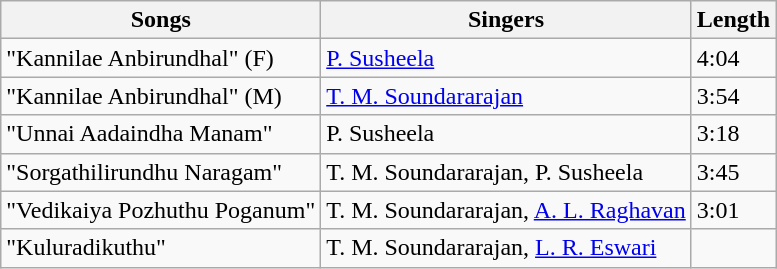<table class="wikitable">
<tr>
<th>Songs</th>
<th>Singers</th>
<th>Length</th>
</tr>
<tr>
<td>"Kannilae Anbirundhal" (F)</td>
<td><a href='#'>P. Susheela</a></td>
<td>4:04</td>
</tr>
<tr>
<td>"Kannilae Anbirundhal" (M)</td>
<td><a href='#'>T. M. Soundararajan</a></td>
<td>3:54</td>
</tr>
<tr>
<td>"Unnai Aadaindha Manam"</td>
<td>P. Susheela</td>
<td>3:18</td>
</tr>
<tr>
<td>"Sorgathilirundhu Naragam"</td>
<td>T. M. Soundararajan, P. Susheela</td>
<td>3:45</td>
</tr>
<tr>
<td>"Vedikaiya Pozhuthu Poganum"</td>
<td>T. M. Soundararajan, <a href='#'>A. L. Raghavan</a></td>
<td>3:01</td>
</tr>
<tr>
<td>"Kuluradikuthu"</td>
<td>T. M. Soundararajan, <a href='#'>L. R. Eswari</a></td>
<td></td>
</tr>
</table>
